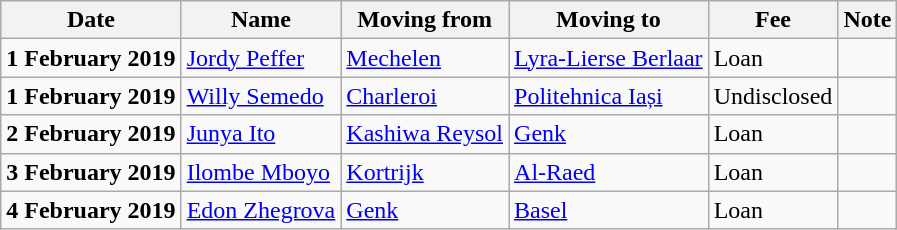<table class="wikitable sortable">
<tr>
<th>Date</th>
<th>Name</th>
<th>Moving from</th>
<th>Moving to</th>
<th>Fee</th>
<th>Note</th>
</tr>
<tr>
<td><strong>1 February 2019</strong></td>
<td><a href='#'>Jordy Peffer</a></td>
<td><a href='#'>Mechelen</a></td>
<td><a href='#'>Lyra-Lierse Berlaar</a></td>
<td>Loan </td>
<td align=center></td>
</tr>
<tr>
<td><strong>1 February 2019</strong></td>
<td> <a href='#'>Willy Semedo</a></td>
<td><a href='#'>Charleroi</a></td>
<td> <a href='#'>Politehnica Iași</a></td>
<td>Undisclosed </td>
<td></td>
</tr>
<tr>
<td><strong>2 February 2019</strong></td>
<td> <a href='#'>Junya Ito</a></td>
<td> <a href='#'>Kashiwa Reysol</a></td>
<td><a href='#'>Genk</a></td>
<td>Loan </td>
<td></td>
</tr>
<tr>
<td><strong>3 February 2019</strong></td>
<td><a href='#'>Ilombe Mboyo</a></td>
<td><a href='#'>Kortrijk</a></td>
<td> <a href='#'>Al-Raed</a></td>
<td>Loan </td>
<td></td>
</tr>
<tr>
<td><strong>4 February 2019</strong></td>
<td> <a href='#'>Edon Zhegrova</a></td>
<td><a href='#'>Genk</a></td>
<td> <a href='#'>Basel</a></td>
<td>Loan </td>
<td></td>
</tr>
</table>
